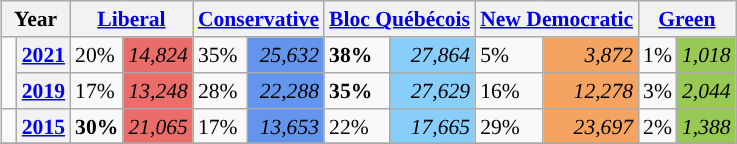<table class="wikitable" style="float:right; width:400; font-size:90%; margin-left:1em;">
<tr>
<th colspan="2" scope="col">Year</th>
<th colspan="2" scope="col"><a href='#'>Liberal</a></th>
<th colspan="2" scope="col"><a href='#'>Conservative</a></th>
<th colspan="2" scope="col"><a href='#'>Bloc Québécois</a></th>
<th colspan="2" scope="col"><a href='#'>New Democratic</a></th>
<th colspan="2" scope="col"><a href='#'>Green</a></th>
</tr>
<tr>
<td rowspan="2" style="width: 0.25em; background-color: "></td>
<th><a href='#'>2021</a></th>
<td>20%</td>
<td style="text-align:right; background:#EA6D6A;"><em>14,824</em></td>
<td>35%</td>
<td style="text-align:right; background:#6495ED;"><em>25,632</em></td>
<td><strong>38%</strong></td>
<td style="text-align:right; background:#87CEFA;"><em>27,864</em></td>
<td>5%</td>
<td style="text-align:right; background:#F4A460;"><em>3,872</em></td>
<td>1%</td>
<td style="text-align:right; background:#99C955;"><em>1,018</em></td>
</tr>
<tr>
<th><a href='#'>2019</a></th>
<td>17%</td>
<td style="text-align:right; background:#EA6D6A;"><em>13,248</em></td>
<td>28%</td>
<td style="text-align:right; background:#6495ED;"><em>22,288</em></td>
<td><strong>35%</strong></td>
<td style="text-align:right; background:#87CEFA;"><em>27,629</em></td>
<td>16%</td>
<td style="text-align:right; background:#F4A460;"><em>12,278</em></td>
<td>3%</td>
<td style="text-align:right; background:#99C955;"><em>2,044</em></td>
</tr>
<tr>
<td style="width: 0.25em; background-color: "></td>
<th><a href='#'>2015</a></th>
<td><strong>30%</strong></td>
<td style="text-align:right; background:#EA6D6A;"><em>21,065</em></td>
<td>17%</td>
<td style="text-align:right; background:#6495ED;"><em>13,653</em></td>
<td>22%</td>
<td style="text-align:right; background:#87CEFA;"><em>17,665</em></td>
<td>29%</td>
<td style="text-align:right; background:#F4A460;"><em>23,697</em></td>
<td>2%</td>
<td style="text-align:right; background:#99C955;"><em>1,388</em></td>
</tr>
<tr>
</tr>
</table>
